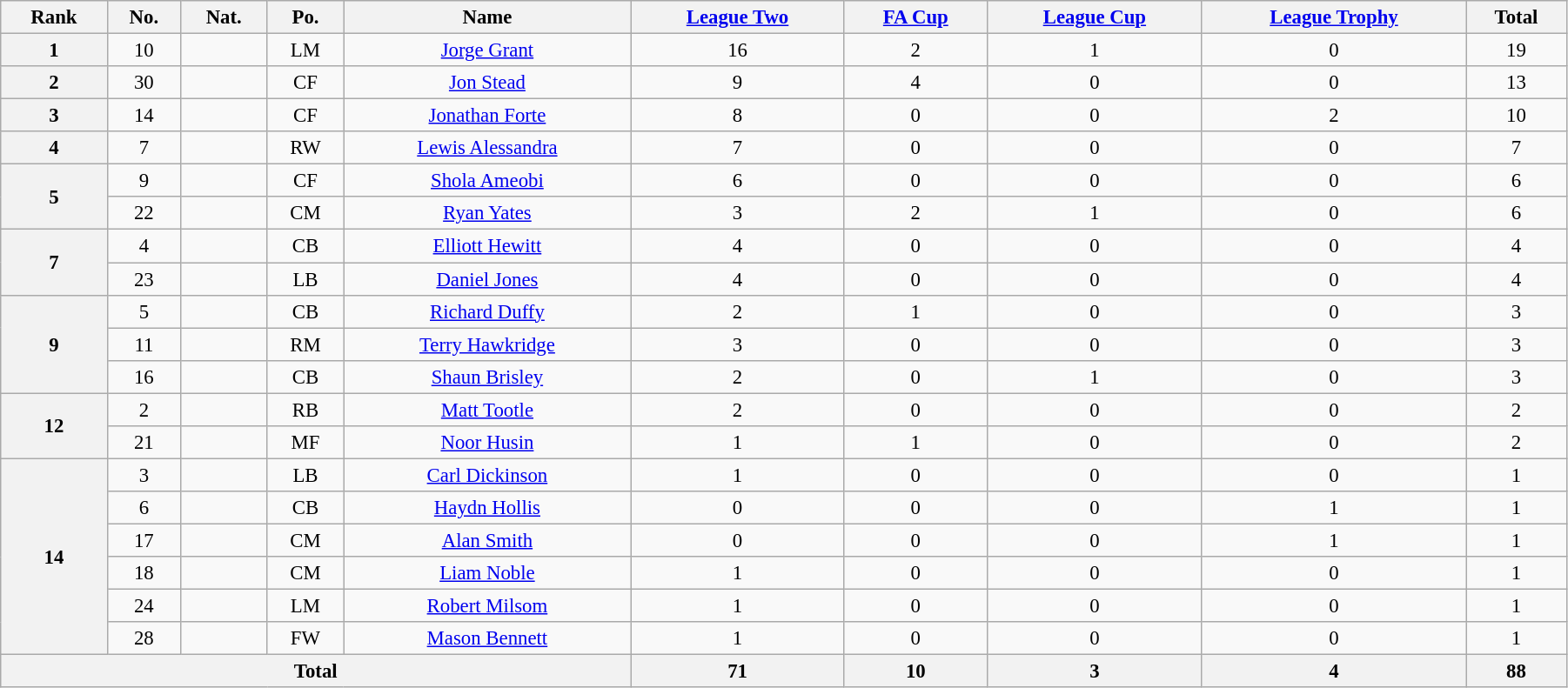<table class="wikitable" style="text-align:center; font-size:95%; width:95%;">
<tr>
<th>Rank</th>
<th>No.</th>
<th>Nat.</th>
<th>Po.</th>
<th>Name</th>
<th><a href='#'>League Two</a> </th>
<th><a href='#'>FA Cup</a></th>
<th><a href='#'>League Cup</a></th>
<th><a href='#'>League Trophy</a></th>
<th>Total</th>
</tr>
<tr>
<th rowspan=1>1</th>
<td>10</td>
<td></td>
<td>LM</td>
<td><a href='#'>Jorge Grant</a></td>
<td>16</td>
<td>2</td>
<td>1</td>
<td>0</td>
<td>19</td>
</tr>
<tr>
<th rowspan=1>2</th>
<td>30</td>
<td></td>
<td>CF</td>
<td><a href='#'>Jon Stead</a></td>
<td>9</td>
<td>4</td>
<td>0</td>
<td>0</td>
<td>13</td>
</tr>
<tr>
<th rowspan=1>3</th>
<td>14</td>
<td></td>
<td>CF</td>
<td><a href='#'>Jonathan Forte</a></td>
<td>8</td>
<td>0</td>
<td>0</td>
<td>2</td>
<td>10</td>
</tr>
<tr>
<th rowspan=1>4</th>
<td>7</td>
<td></td>
<td>RW</td>
<td><a href='#'>Lewis Alessandra</a></td>
<td>7</td>
<td>0</td>
<td>0</td>
<td>0</td>
<td>7</td>
</tr>
<tr>
<th rowspan=2>5</th>
<td>9</td>
<td></td>
<td>CF</td>
<td><a href='#'>Shola Ameobi</a></td>
<td>6</td>
<td>0</td>
<td>0</td>
<td>0</td>
<td>6</td>
</tr>
<tr>
<td>22</td>
<td></td>
<td>CM</td>
<td><a href='#'>Ryan Yates</a></td>
<td>3</td>
<td>2</td>
<td>1</td>
<td>0</td>
<td>6</td>
</tr>
<tr>
<th rowspan=2>7</th>
<td>4</td>
<td></td>
<td>CB</td>
<td><a href='#'>Elliott Hewitt</a></td>
<td>4</td>
<td>0</td>
<td>0</td>
<td>0</td>
<td>4</td>
</tr>
<tr>
<td>23</td>
<td></td>
<td>LB</td>
<td><a href='#'>Daniel Jones</a></td>
<td>4</td>
<td>0</td>
<td>0</td>
<td>0</td>
<td>4</td>
</tr>
<tr>
<th rowspan=3>9</th>
<td>5</td>
<td></td>
<td>CB</td>
<td><a href='#'>Richard Duffy</a></td>
<td>2</td>
<td>1</td>
<td>0</td>
<td>0</td>
<td>3</td>
</tr>
<tr>
<td>11</td>
<td></td>
<td>RM</td>
<td><a href='#'>Terry Hawkridge</a></td>
<td>3</td>
<td>0</td>
<td>0</td>
<td>0</td>
<td>3</td>
</tr>
<tr>
<td>16</td>
<td></td>
<td>CB</td>
<td><a href='#'>Shaun Brisley</a></td>
<td>2</td>
<td>0</td>
<td>1</td>
<td>0</td>
<td>3</td>
</tr>
<tr>
<th rowspan=2>12</th>
<td>2</td>
<td></td>
<td>RB</td>
<td><a href='#'>Matt Tootle</a></td>
<td>2</td>
<td>0</td>
<td>0</td>
<td>0</td>
<td>2</td>
</tr>
<tr>
<td>21</td>
<td></td>
<td>MF</td>
<td><a href='#'>Noor Husin</a></td>
<td>1</td>
<td>1</td>
<td>0</td>
<td>0</td>
<td>2</td>
</tr>
<tr>
<th rowspan=6>14</th>
<td>3</td>
<td></td>
<td>LB</td>
<td><a href='#'>Carl Dickinson</a></td>
<td>1</td>
<td>0</td>
<td>0</td>
<td>0</td>
<td>1</td>
</tr>
<tr>
<td>6</td>
<td></td>
<td>CB</td>
<td><a href='#'>Haydn Hollis</a></td>
<td>0</td>
<td>0</td>
<td>0</td>
<td>1</td>
<td>1</td>
</tr>
<tr>
<td>17</td>
<td></td>
<td>CM</td>
<td><a href='#'>Alan Smith</a></td>
<td>0</td>
<td>0</td>
<td>0</td>
<td>1</td>
<td>1</td>
</tr>
<tr>
<td>18</td>
<td></td>
<td>CM</td>
<td><a href='#'>Liam Noble</a></td>
<td>1</td>
<td>0</td>
<td>0</td>
<td>0</td>
<td>1</td>
</tr>
<tr>
<td>24</td>
<td></td>
<td>LM</td>
<td><a href='#'>Robert Milsom</a></td>
<td>1</td>
<td>0</td>
<td>0</td>
<td>0</td>
<td>1</td>
</tr>
<tr>
<td>28</td>
<td></td>
<td>FW</td>
<td><a href='#'>Mason Bennett</a></td>
<td>1</td>
<td>0</td>
<td>0</td>
<td>0</td>
<td>1</td>
</tr>
<tr>
<th colspan=5>Total</th>
<th>71</th>
<th>10</th>
<th>3</th>
<th>4</th>
<th>88</th>
</tr>
</table>
